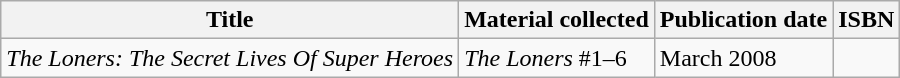<table class="wikitable">
<tr>
<th>Title</th>
<th>Material collected</th>
<th>Publication date</th>
<th>ISBN</th>
</tr>
<tr>
<td><em>The Loners: The Secret Lives Of Super Heroes</em></td>
<td><em>The Loners</em> #1–6</td>
<td>March 2008</td>
<td></td>
</tr>
</table>
